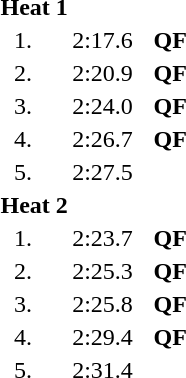<table style="text-align:center">
<tr>
<td colspan=4 align=left><strong>Heat 1</strong></td>
</tr>
<tr>
<td width=30>1.</td>
<td align=left></td>
<td width=60>2:17.6</td>
<td><strong>QF</strong></td>
</tr>
<tr>
<td>2.</td>
<td align=left></td>
<td>2:20.9</td>
<td><strong>QF</strong></td>
</tr>
<tr>
<td>3.</td>
<td align=left></td>
<td>2:24.0</td>
<td><strong>QF</strong></td>
</tr>
<tr>
<td>4.</td>
<td align=left></td>
<td>2:26.7</td>
<td><strong>QF</strong></td>
</tr>
<tr>
<td>5.</td>
<td align=left></td>
<td>2:27.5</td>
<td></td>
</tr>
<tr>
<td colspan=4 align=left><strong>Heat 2</strong></td>
</tr>
<tr>
<td>1.</td>
<td align=left></td>
<td>2:23.7</td>
<td><strong>QF</strong></td>
</tr>
<tr>
<td>2.</td>
<td align=left></td>
<td>2:25.3</td>
<td><strong>QF</strong></td>
</tr>
<tr>
<td>3.</td>
<td align=left></td>
<td>2:25.8</td>
<td><strong>QF</strong></td>
</tr>
<tr>
<td>4.</td>
<td align=left></td>
<td>2:29.4</td>
<td><strong>QF</strong></td>
</tr>
<tr>
<td>5.</td>
<td align=left></td>
<td>2:31.4</td>
<td></td>
</tr>
</table>
